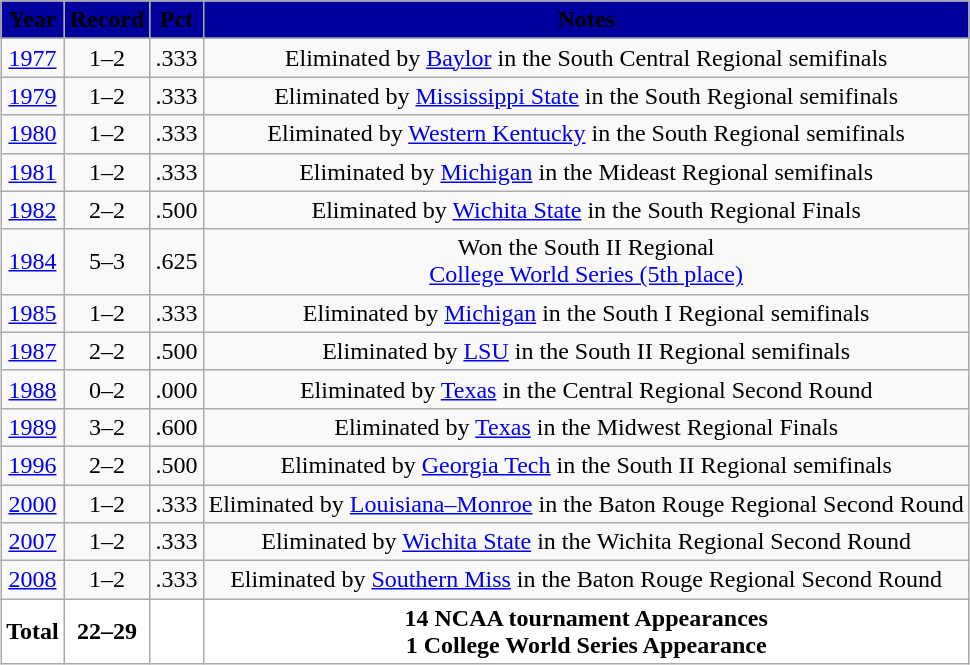<table style="margin: 1em auto 1em auto" class="wikitable sortable">
<tr>
<th style="background:#00009c;" align="center"><span>Year</span></th>
<th style="background:#00009c;" align="center"><span>Record</span></th>
<th style="background:#00009c;" align="center"><span>Pct</span></th>
<th style="background:#00009c;" align="center"><span>Notes</span></th>
</tr>
<tr style="text-align:center; background:#fff;">
</tr>
<tr style="text-align:center;">
<td><a href='#'>1977</a></td>
<td>1–2</td>
<td>.333</td>
<td>Eliminated by <a href='#'>Baylor</a> in the South Central Regional semifinals</td>
</tr>
<tr style="text-align:center;">
<td><a href='#'>1979</a></td>
<td>1–2</td>
<td>.333</td>
<td>Eliminated by <a href='#'>Mississippi State</a> in the South Regional semifinals</td>
</tr>
<tr style="text-align:center;">
<td><a href='#'>1980</a></td>
<td>1–2</td>
<td>.333</td>
<td>Eliminated by <a href='#'>Western Kentucky</a> in the South Regional semifinals</td>
</tr>
<tr style="text-align:center;">
<td><a href='#'>1981</a></td>
<td>1–2</td>
<td>.333</td>
<td>Eliminated by <a href='#'>Michigan</a> in the Mideast Regional semifinals</td>
</tr>
<tr style="text-align:center;">
<td><a href='#'>1982</a></td>
<td>2–2</td>
<td>.500</td>
<td>Eliminated by <a href='#'>Wichita State</a> in the South Regional Finals</td>
</tr>
<tr style="text-align:center;">
<td><a href='#'>1984</a></td>
<td>5–3</td>
<td>.625</td>
<td>Won the South II Regional <br> <a href='#'>College World Series (5th place)</a></td>
</tr>
<tr style="text-align:center;">
<td><a href='#'>1985</a></td>
<td>1–2</td>
<td>.333</td>
<td>Eliminated by <a href='#'>Michigan</a> in the South I Regional semifinals</td>
</tr>
<tr style="text-align:center;">
<td><a href='#'>1987</a></td>
<td>2–2</td>
<td>.500</td>
<td>Eliminated by <a href='#'>LSU</a> in the South II Regional semifinals</td>
</tr>
<tr style="text-align:center;">
<td><a href='#'>1988</a></td>
<td>0–2</td>
<td>.000</td>
<td>Eliminated by <a href='#'>Texas</a> in the Central Regional Second Round</td>
</tr>
<tr style="text-align:center;">
<td><a href='#'>1989</a></td>
<td>3–2</td>
<td>.600</td>
<td>Eliminated by <a href='#'>Texas</a> in the Midwest Regional Finals</td>
</tr>
<tr style="text-align:center;">
<td><a href='#'>1996</a></td>
<td>2–2</td>
<td>.500</td>
<td>Eliminated by <a href='#'>Georgia Tech</a> in the South II Regional semifinals</td>
</tr>
<tr style="text-align:center;">
<td><a href='#'>2000</a></td>
<td>1–2</td>
<td>.333</td>
<td>Eliminated by <a href='#'>Louisiana–Monroe</a> in the Baton Rouge Regional Second Round</td>
</tr>
<tr style="text-align:center;">
<td><a href='#'>2007</a></td>
<td>1–2</td>
<td>.333</td>
<td>Eliminated by <a href='#'>Wichita State</a> in the Wichita Regional Second Round</td>
</tr>
<tr style="text-align:center;">
<td><a href='#'>2008</a></td>
<td>1–2</td>
<td>.333</td>
<td>Eliminated by <a href='#'>Southern Miss</a> in the Baton Rouge Regional Second Round</td>
</tr>
<tr class="sortbottom" style="background:#fff; text-align:center; color:black;">
<td><strong>Total</strong></td>
<td><strong>22–29</strong></td>
<td><strong></strong></td>
<td><strong>14 NCAA tournament Appearances</strong><br><strong>1 College World Series Appearance</strong></td>
</tr>
</table>
